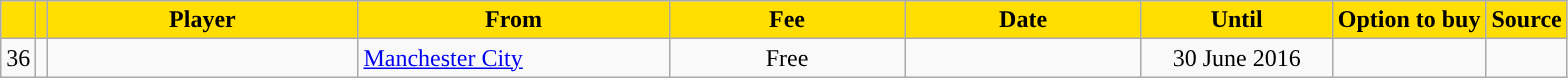<table class="wikitable sortable">
<tr>
<th style="background:#FFDE00"></th>
<th style="background:#FFDE00"></th>
<th width=200 style="background:#FFDE00">Player</th>
<th width=200 style="background:#FFDE00">From</th>
<th width=150 style="background:#FFDE00">Fee</th>
<th width=150 style="background:#FFDE00">Date</th>
<th width=120 style="background:#FFDE00">Until</th>
<th style="background:#FFDE00">Option to buy</th>
<th style="background:#FFDE00">Source</th>
</tr>
<tr>
<td align=center>36</td>
<td align=center></td>
<td></td>
<td> <a href='#'>Manchester City</a></td>
<td align=center>Free</td>
<td align=center></td>
<td align=center>30 June 2016</td>
<td align=center></td>
<td align=center></td>
</tr>
</table>
